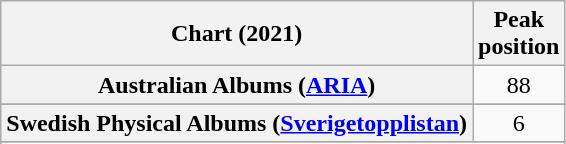<table class="wikitable sortable plainrowheaders" style="text-align:center">
<tr>
<th scope="col">Chart (2021)</th>
<th scope="col">Peak<br>position</th>
</tr>
<tr>
<th scope="row">Australian Albums (<a href='#'>ARIA</a>)</th>
<td>88</td>
</tr>
<tr>
</tr>
<tr>
</tr>
<tr>
</tr>
<tr>
</tr>
<tr>
<th scope="row">Swedish Physical Albums (<a href='#'>Sverigetopplistan</a>)</th>
<td>6</td>
</tr>
<tr>
</tr>
<tr>
</tr>
</table>
